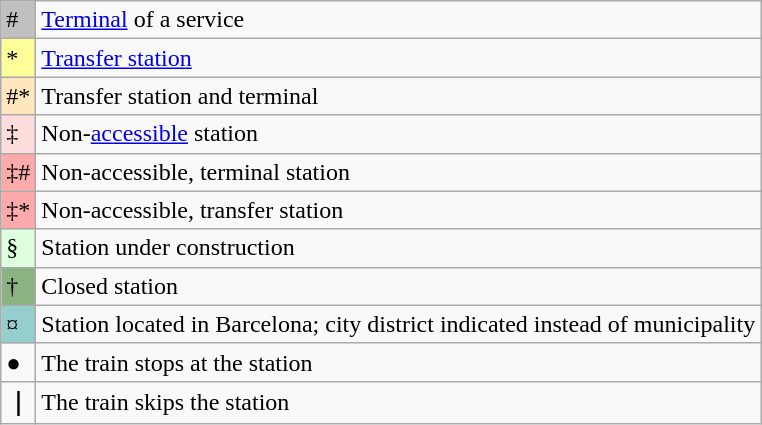<table class="wikitable">
<tr>
<td style="background-color:#C0C0C0">#</td>
<td><a href='#'>Terminal</a> of a service</td>
</tr>
<tr>
<td style="background-color:#FFFF99">*</td>
<td><a href='#'>Transfer station</a></td>
</tr>
<tr>
<td style="background-color:#FFE6BD">#*</td>
<td>Transfer station and terminal</td>
</tr>
<tr>
<td style="background-color:#FFDDDD">‡</td>
<td>Non-<a href='#'>accessible</a> station</td>
</tr>
<tr>
<td style="background-color:#FFAAAA">‡#</td>
<td>Non-accessible, terminal station</td>
</tr>
<tr>
<td style="background-color:#FFAAAA">‡*</td>
<td>Non-accessible, transfer station</td>
</tr>
<tr>
<td style="background-color: #DDFFDD">§</td>
<td>Station under construction</td>
</tr>
<tr>
<td style="background-color: #8BB381">†</td>
<td>Closed station</td>
</tr>
<tr>
<td style="background-color: #96CDCD">¤</td>
<td>Station located in Barcelona; city district indicated instead of municipality</td>
</tr>
<tr>
<td>●</td>
<td>The train stops at the station</td>
</tr>
<tr>
<td><strong>｜</strong></td>
<td>The train skips the station</td>
</tr>
</table>
